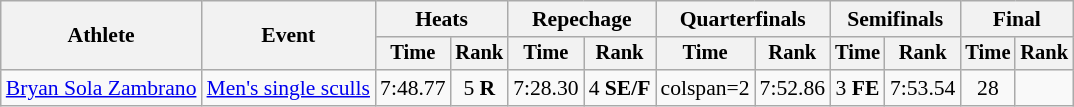<table class="wikitable" style="font-size:90%">
<tr>
<th rowspan="2">Athlete</th>
<th rowspan="2">Event</th>
<th colspan="2">Heats</th>
<th colspan="2">Repechage</th>
<th colspan="2">Quarterfinals</th>
<th colspan="2">Semifinals</th>
<th colspan="2">Final</th>
</tr>
<tr style="font-size:95%">
<th>Time</th>
<th>Rank</th>
<th>Time</th>
<th>Rank</th>
<th>Time</th>
<th>Rank</th>
<th>Time</th>
<th>Rank</th>
<th>Time</th>
<th>Rank</th>
</tr>
<tr align=center>
<td align=left><a href='#'>Bryan Sola Zambrano</a></td>
<td align=left><a href='#'>Men's single sculls</a></td>
<td>7:48.77</td>
<td>5 <strong>R</strong></td>
<td>7:28.30</td>
<td>4 <strong>SE/F</strong></td>
<td>colspan=2 </td>
<td>7:52.86</td>
<td>3 <strong>FE</strong></td>
<td>7:53.54</td>
<td>28</td>
</tr>
</table>
